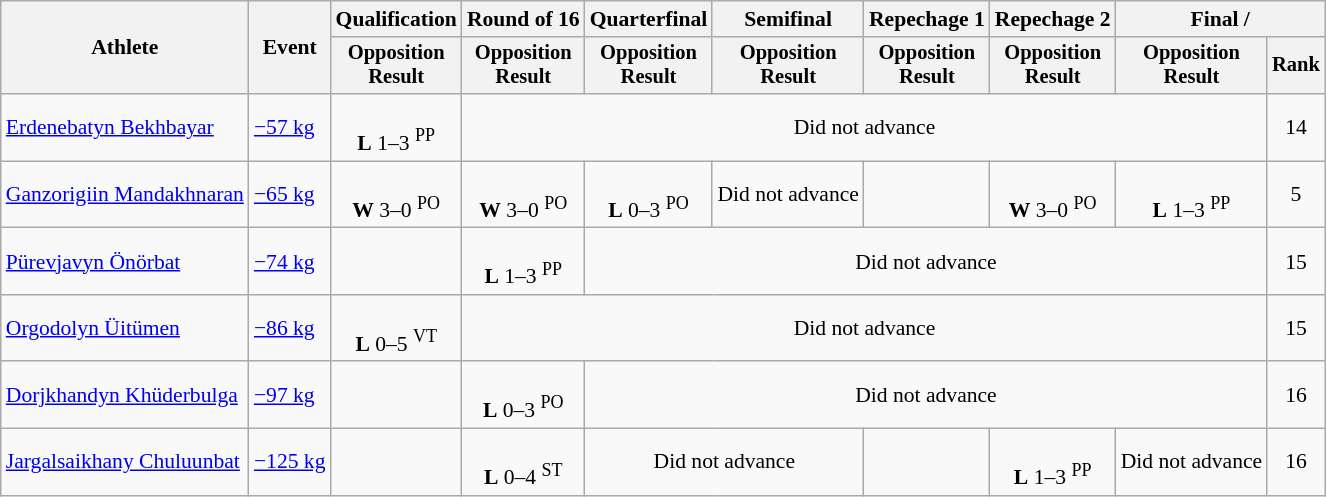<table class="wikitable" style="font-size:90%">
<tr>
<th rowspan=2>Athlete</th>
<th rowspan=2>Event</th>
<th>Qualification</th>
<th>Round of 16</th>
<th>Quarterfinal</th>
<th>Semifinal</th>
<th>Repechage 1</th>
<th>Repechage 2</th>
<th colspan=2>Final / </th>
</tr>
<tr style="font-size: 95%">
<th>Opposition<br>Result</th>
<th>Opposition<br>Result</th>
<th>Opposition<br>Result</th>
<th>Opposition<br>Result</th>
<th>Opposition<br>Result</th>
<th>Opposition<br>Result</th>
<th>Opposition<br>Result</th>
<th>Rank</th>
</tr>
<tr align=center>
<td align=left><a href='#'>Erdenebatyn Bekhbayar</a></td>
<td align=left><a href='#'>−57 kg</a></td>
<td><br><strong>L</strong> 1–3 <sup>PP</sup></td>
<td colspan=6>Did not advance</td>
<td>14</td>
</tr>
<tr align=center>
<td align=left><a href='#'>Ganzorigiin Mandakhnaran</a></td>
<td align=left><a href='#'>−65 kg</a></td>
<td><br><strong>W</strong> 3–0 <sup>PO</sup></td>
<td><br><strong>W</strong> 3–0 <sup>PO</sup></td>
<td><br><strong>L</strong> 0–3 <sup>PO</sup></td>
<td>Did not advance</td>
<td></td>
<td><br><strong>W</strong> 3–0 <sup>PO</sup></td>
<td><br><strong>L</strong> 1–3 <sup>PP</sup></td>
<td>5</td>
</tr>
<tr align=center>
<td align=left><a href='#'>Pürevjavyn Önörbat</a></td>
<td align=left><a href='#'>−74 kg</a></td>
<td></td>
<td><br><strong>L</strong> 1–3 <sup>PP</sup></td>
<td colspan=5>Did not advance</td>
<td>15</td>
</tr>
<tr align=center>
<td align=left><a href='#'>Orgodolyn Üitümen</a></td>
<td align=left><a href='#'>−86 kg</a></td>
<td><br><strong>L</strong> 0–5 <sup>VT</sup></td>
<td colspan=6>Did not advance</td>
<td>15</td>
</tr>
<tr align=center>
<td align=left><a href='#'>Dorjkhandyn Khüderbulga</a></td>
<td align=left><a href='#'>−97 kg</a></td>
<td></td>
<td><br><strong>L</strong> 0–3 <sup>PO</sup></td>
<td colspan=5>Did not advance</td>
<td>16</td>
</tr>
<tr align=center>
<td align=left><a href='#'>Jargalsaikhany Chuluunbat</a></td>
<td align=left><a href='#'>−125 kg</a></td>
<td></td>
<td><br><strong>L</strong> 0–4 <sup>ST</sup></td>
<td colspan=2>Did not advance</td>
<td></td>
<td><br><strong>L</strong> 1–3 <sup>PP</sup></td>
<td>Did not advance</td>
<td>16</td>
</tr>
</table>
